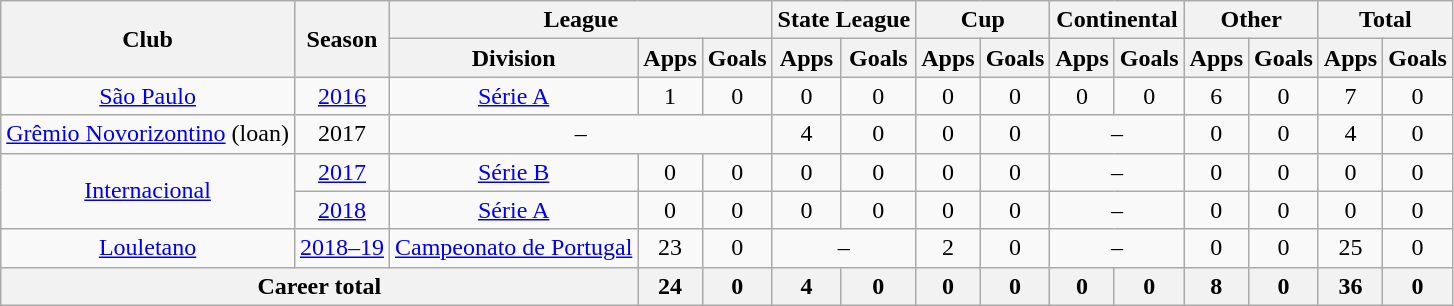<table class="wikitable" style="text-align: center">
<tr>
<th rowspan="2">Club</th>
<th rowspan="2">Season</th>
<th colspan="3">League</th>
<th colspan="2">State League</th>
<th colspan="2">Cup</th>
<th colspan="2">Continental</th>
<th colspan="2">Other</th>
<th colspan="2">Total</th>
</tr>
<tr>
<th>Division</th>
<th>Apps</th>
<th>Goals</th>
<th>Apps</th>
<th>Goals</th>
<th>Apps</th>
<th>Goals</th>
<th>Apps</th>
<th>Goals</th>
<th>Apps</th>
<th>Goals</th>
<th>Apps</th>
<th>Goals</th>
</tr>
<tr>
<td><a href='#'>São Paulo</a></td>
<td><a href='#'>2016</a></td>
<td><a href='#'>Série A</a></td>
<td>1</td>
<td>0</td>
<td>0</td>
<td>0</td>
<td>0</td>
<td>0</td>
<td>0</td>
<td>0</td>
<td>6</td>
<td>0</td>
<td>7</td>
<td>0</td>
</tr>
<tr>
<td><a href='#'>Grêmio Novorizontino</a> (loan)</td>
<td>2017</td>
<td colspan="3">–</td>
<td>4</td>
<td>0</td>
<td>0</td>
<td>0</td>
<td colspan="2">–</td>
<td>0</td>
<td>0</td>
<td>4</td>
<td>0</td>
</tr>
<tr>
<td rowspan="2"><a href='#'>Internacional</a></td>
<td><a href='#'>2017</a></td>
<td><a href='#'>Série B</a></td>
<td>0</td>
<td>0</td>
<td>0</td>
<td>0</td>
<td>0</td>
<td>0</td>
<td colspan="2">–</td>
<td>0</td>
<td>0</td>
<td>0</td>
<td>0</td>
</tr>
<tr>
<td><a href='#'>2018</a></td>
<td><a href='#'>Série A</a></td>
<td>0</td>
<td>0</td>
<td>0</td>
<td>0</td>
<td>0</td>
<td>0</td>
<td colspan="2">–</td>
<td>0</td>
<td>0</td>
<td>0</td>
<td>0</td>
</tr>
<tr>
<td><a href='#'>Louletano</a></td>
<td><a href='#'>2018–19</a></td>
<td><a href='#'>Campeonato de Portugal</a></td>
<td>23</td>
<td>0</td>
<td colspan="2">–</td>
<td>2</td>
<td>0</td>
<td colspan="2">–</td>
<td>0</td>
<td>0</td>
<td>25</td>
<td>0</td>
</tr>
<tr>
<th colspan=3>Career total</th>
<th>24</th>
<th>0</th>
<th>4</th>
<th>0</th>
<th>0</th>
<th>0</th>
<th>0</th>
<th>0</th>
<th>8</th>
<th>0</th>
<th>36</th>
<th>0</th>
</tr>
</table>
